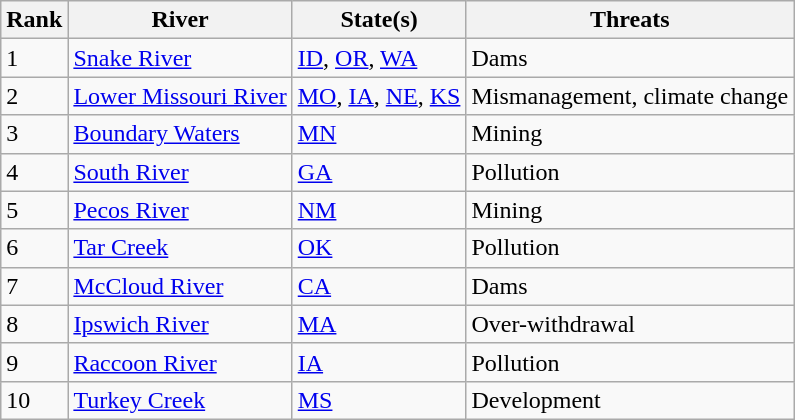<table class="wikitable sortable">
<tr>
<th>Rank</th>
<th>River</th>
<th>State(s)</th>
<th>Threats</th>
</tr>
<tr>
<td>1</td>
<td><a href='#'>Snake River</a></td>
<td><a href='#'>ID</a>, <a href='#'>OR</a>, <a href='#'>WA</a></td>
<td>Dams</td>
</tr>
<tr>
<td>2</td>
<td><a href='#'>Lower Missouri River</a></td>
<td><a href='#'>MO</a>, <a href='#'>IA</a>, <a href='#'>NE</a>, <a href='#'>KS</a></td>
<td>Mismanagement, climate change</td>
</tr>
<tr>
<td>3</td>
<td><a href='#'>Boundary Waters</a></td>
<td><a href='#'>MN</a></td>
<td>Mining</td>
</tr>
<tr>
<td>4</td>
<td><a href='#'>South River</a></td>
<td><a href='#'>GA</a></td>
<td>Pollution</td>
</tr>
<tr>
<td>5</td>
<td><a href='#'>Pecos River</a></td>
<td><a href='#'>NM</a></td>
<td>Mining</td>
</tr>
<tr>
<td>6</td>
<td><a href='#'>Tar Creek</a></td>
<td><a href='#'>OK</a></td>
<td>Pollution</td>
</tr>
<tr>
<td>7</td>
<td><a href='#'>McCloud River</a></td>
<td><a href='#'>CA</a></td>
<td>Dams</td>
</tr>
<tr>
<td>8</td>
<td><a href='#'>Ipswich River</a></td>
<td><a href='#'>MA</a></td>
<td>Over-withdrawal</td>
</tr>
<tr>
<td>9</td>
<td><a href='#'>Raccoon River</a></td>
<td><a href='#'>IA</a></td>
<td>Pollution</td>
</tr>
<tr>
<td>10</td>
<td><a href='#'>Turkey Creek</a></td>
<td><a href='#'>MS</a></td>
<td>Development</td>
</tr>
</table>
